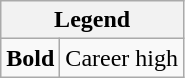<table class="wikitable mw-collapsible mw-collapsed">
<tr>
<th colspan="2">Legend</th>
</tr>
<tr>
<td><strong>Bold</strong></td>
<td>Career high</td>
</tr>
</table>
